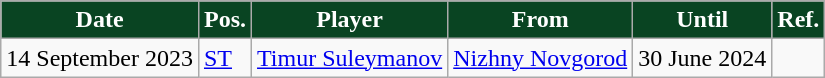<table class="wikitable plainrowheaders sortable">
<tr>
<th style="background:#094422; color:white; text-align:center;">Date</th>
<th style="background:#094422; color:white; text-align:center;">Pos.</th>
<th style="background:#094422; color:white; text-align:center;">Player</th>
<th style="background:#094422; color:white; text-align:center;">From</th>
<th style="background:#094422; color:white; text-align:center;">Until</th>
<th style="background:#094422; color:white; text-align:center;">Ref.</th>
</tr>
<tr>
<td>14 September 2023</td>
<td><a href='#'>ST</a></td>
<td> <a href='#'>Timur Suleymanov</a></td>
<td> <a href='#'>Nizhny Novgorod</a></td>
<td>30 June 2024</td>
<td></td>
</tr>
</table>
